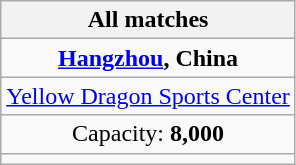<table class="wikitable" style="text-align: center;">
<tr>
<th>All matches</th>
</tr>
<tr>
<td><strong><a href='#'>Hangzhou</a>, China</strong></td>
</tr>
<tr>
<td><a href='#'>Yellow Dragon Sports Center</a></td>
</tr>
<tr>
<td>Capacity: <strong>8,000</strong></td>
</tr>
<tr>
<td></td>
</tr>
</table>
